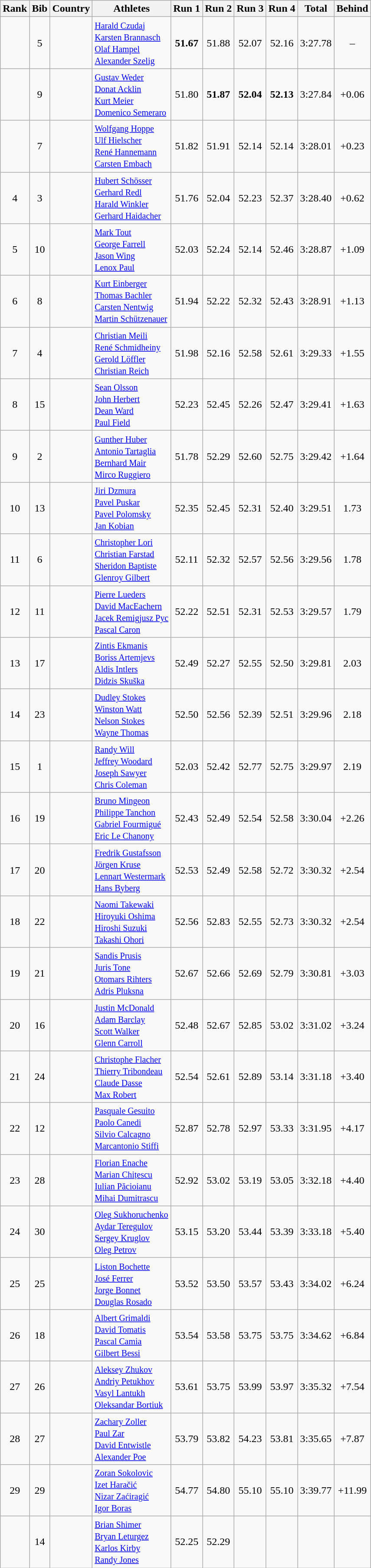<table class="wikitable sortable" style="text-align:center">
<tr>
<th>Rank</th>
<th>Bib</th>
<th>Country</th>
<th>Athletes</th>
<th>Run 1</th>
<th>Run 2</th>
<th>Run 3</th>
<th>Run 4</th>
<th>Total</th>
<th>Behind</th>
</tr>
<tr>
<td></td>
<td>5</td>
<td align="left"></td>
<td align="left"><small> <a href='#'>Harald Czudaj</a> <br> <a href='#'>Karsten Brannasch</a> <br> <a href='#'>Olaf Hampel</a> <br> <a href='#'>Alexander Szelig</a> </small></td>
<td><strong>51.67</strong></td>
<td>51.88</td>
<td>52.07</td>
<td>52.16</td>
<td>3:27.78</td>
<td>–</td>
</tr>
<tr>
<td></td>
<td>9</td>
<td align="left"></td>
<td align="left"><small> <a href='#'>Gustav Weder</a> <br> <a href='#'>Donat Acklin</a> <br> <a href='#'>Kurt Meier</a> <br> <a href='#'>Domenico Semeraro</a> </small></td>
<td>51.80</td>
<td><strong>51.87</strong></td>
<td><strong>52.04</strong></td>
<td><strong>52.13</strong></td>
<td>3:27.84</td>
<td>+0.06</td>
</tr>
<tr>
<td></td>
<td>7</td>
<td align="left"></td>
<td align="left"><small> <a href='#'>Wolfgang Hoppe</a> <br> <a href='#'>Ulf Hielscher</a> <br> <a href='#'>René Hannemann</a> <br> <a href='#'>Carsten Embach</a> </small></td>
<td>51.82</td>
<td>51.91</td>
<td>52.14</td>
<td>52.14</td>
<td>3:28.01</td>
<td>+0.23</td>
</tr>
<tr>
<td>4</td>
<td>3</td>
<td align="left"></td>
<td align="left"><small> <a href='#'>Hubert Schösser</a> <br> <a href='#'>Gerhard Redl</a> <br> <a href='#'>Harald Winkler</a> <br> <a href='#'>Gerhard Haidacher</a> </small></td>
<td>51.76</td>
<td>52.04</td>
<td>52.23</td>
<td>52.37</td>
<td>3:28.40</td>
<td>+0.62</td>
</tr>
<tr>
<td>5</td>
<td>10</td>
<td align="left"></td>
<td align="left"><small> <a href='#'>Mark Tout</a> <br> <a href='#'>George Farrell</a> <br> <a href='#'>Jason Wing</a> <br> <a href='#'>Lenox Paul</a> </small></td>
<td>52.03</td>
<td>52.24</td>
<td>52.14</td>
<td>52.46</td>
<td>3:28.87</td>
<td>+1.09</td>
</tr>
<tr>
<td>6</td>
<td>8</td>
<td align="left"></td>
<td align="left"><small> <a href='#'>Kurt Einberger</a> <br> <a href='#'>Thomas Bachler</a> <br> <a href='#'>Carsten Nentwig</a> <br> <a href='#'>Martin Schützenauer</a> </small></td>
<td>51.94</td>
<td>52.22</td>
<td>52.32</td>
<td>52.43</td>
<td>3:28.91</td>
<td>+1.13</td>
</tr>
<tr>
<td>7</td>
<td>4</td>
<td align="left"></td>
<td align="left"><small> <a href='#'>Christian Meili</a> <br> <a href='#'>René Schmidheiny</a> <br> <a href='#'>Gerold Löffler</a> <br> <a href='#'>Christian Reich</a> </small></td>
<td>51.98</td>
<td>52.16</td>
<td>52.58</td>
<td>52.61</td>
<td>3:29.33</td>
<td>+1.55</td>
</tr>
<tr>
<td>8</td>
<td>15</td>
<td align="left"></td>
<td align="left"><small> <a href='#'>Sean Olsson</a> <br> <a href='#'>John Herbert</a> <br> <a href='#'>Dean Ward</a> <br> <a href='#'>Paul Field</a> </small></td>
<td>52.23</td>
<td>52.45</td>
<td>52.26</td>
<td>52.47</td>
<td>3:29.41</td>
<td>+1.63</td>
</tr>
<tr>
<td>9</td>
<td>2</td>
<td align="left"></td>
<td align="left"><small> <a href='#'>Gunther Huber</a> <br> <a href='#'>Antonio Tartaglia</a> <br> <a href='#'>Bernhard Mair</a> <br> <a href='#'>Mirco Ruggiero</a> </small></td>
<td>51.78</td>
<td>52.29</td>
<td>52.60</td>
<td>52.75</td>
<td>3:29.42</td>
<td>+1.64</td>
</tr>
<tr>
<td>10</td>
<td>13</td>
<td align="left"></td>
<td align="left"><small> <a href='#'>Jiri Dzmura</a> <br> <a href='#'>Pavel Puskar</a> <br> <a href='#'>Pavel Polomsky</a> <br> <a href='#'>Jan Kobian</a> </small></td>
<td>52.35</td>
<td>52.45</td>
<td>52.31</td>
<td>52.40</td>
<td>3:29.51</td>
<td>1.73</td>
</tr>
<tr>
<td>11</td>
<td>6</td>
<td align="left"></td>
<td align="left"><small> <a href='#'>Christopher Lori</a> <br> <a href='#'>Christian Farstad</a> <br> <a href='#'>Sheridon Baptiste</a> <br> <a href='#'>Glenroy Gilbert</a> </small></td>
<td>52.11</td>
<td>52.32</td>
<td>52.57</td>
<td>52.56</td>
<td>3:29.56</td>
<td>1.78</td>
</tr>
<tr>
<td>12</td>
<td>11</td>
<td align="left"></td>
<td align="left"><small> <a href='#'>Pierre Lueders</a> <br> <a href='#'>David MacEachern</a> <br> <a href='#'>Jacek Remigjusz Pyc</a> <br> <a href='#'>Pascal Caron</a> </small></td>
<td>52.22</td>
<td>52.51</td>
<td>52.31</td>
<td>52.53</td>
<td>3:29.57</td>
<td>1.79</td>
</tr>
<tr>
<td>13</td>
<td>17</td>
<td align="left"></td>
<td align="left"><small> <a href='#'>Zintis Ekmanis</a> <br> <a href='#'>Boriss Artemjevs</a> <br> <a href='#'>Aldis Intlers</a> <br> <a href='#'>Didzis Skuška</a> </small></td>
<td>52.49</td>
<td>52.27</td>
<td>52.55</td>
<td>52.50</td>
<td>3:29.81</td>
<td>2.03</td>
</tr>
<tr>
<td>14</td>
<td>23</td>
<td align="left"></td>
<td align="left"><small> <a href='#'>Dudley Stokes</a> <br> <a href='#'>Winston Watt</a> <br> <a href='#'>Nelson Stokes</a> <br> <a href='#'>Wayne Thomas</a> </small></td>
<td>52.50</td>
<td>52.56</td>
<td>52.39</td>
<td>52.51</td>
<td>3:29.96</td>
<td>2.18</td>
</tr>
<tr>
<td>15</td>
<td>1</td>
<td align="left"></td>
<td align="left"><small> <a href='#'>Randy Will</a> <br> <a href='#'>Jeffrey Woodard</a> <br> <a href='#'>Joseph Sawyer</a> <br> <a href='#'>Chris Coleman</a> </small></td>
<td>52.03</td>
<td>52.42</td>
<td>52.77</td>
<td>52.75</td>
<td>3:29.97</td>
<td>2.19</td>
</tr>
<tr>
<td>16</td>
<td>19</td>
<td align="left"></td>
<td align="left"><small> <a href='#'>Bruno Mingeon</a> <br> <a href='#'>Philippe Tanchon</a> <br> <a href='#'>Gabriel Fourmigué</a> <br> <a href='#'>Eric Le Chanony</a> </small></td>
<td>52.43</td>
<td>52.49</td>
<td>52.54</td>
<td>52.58</td>
<td>3:30.04</td>
<td>+2.26</td>
</tr>
<tr>
<td>17</td>
<td>20</td>
<td align="left"></td>
<td align="left"><small> <a href='#'>Fredrik Gustafsson</a> <br> <a href='#'>Jörgen Kruse</a> <br> <a href='#'>Lennart Westermark</a> <br> <a href='#'>Hans Byberg</a> </small></td>
<td>52.53</td>
<td>52.49</td>
<td>52.58</td>
<td>52.72</td>
<td>3:30.32</td>
<td>+2.54</td>
</tr>
<tr>
<td>18</td>
<td>22</td>
<td align="left"></td>
<td align="left"><small> <a href='#'>Naomi Takewaki</a> <br> <a href='#'>Hiroyuki Oshima</a> <br> <a href='#'>Hiroshi Suzuki</a> <br> <a href='#'>Takashi Ohori</a> </small></td>
<td>52.56</td>
<td>52.83</td>
<td>52.55</td>
<td>52.73</td>
<td>3:30.32</td>
<td>+2.54</td>
</tr>
<tr>
<td>19</td>
<td>21</td>
<td align="left"></td>
<td align="left"><small> <a href='#'>Sandis Prusis</a> <br> <a href='#'>Juris Tone</a> <br> <a href='#'>Otomars Rihters</a> <br> <a href='#'>Adris Pluksna</a> </small></td>
<td>52.67</td>
<td>52.66</td>
<td>52.69</td>
<td>52.79</td>
<td>3:30.81</td>
<td>+3.03</td>
</tr>
<tr>
<td>20</td>
<td>16</td>
<td align="left"></td>
<td align="left"><small> <a href='#'>Justin McDonald</a> <br> <a href='#'>Adam Barclay</a> <br> <a href='#'>Scott Walker</a> <br> <a href='#'>Glenn Carroll</a> </small></td>
<td>52.48</td>
<td>52.67</td>
<td>52.85</td>
<td>53.02</td>
<td>3:31.02</td>
<td>+3.24</td>
</tr>
<tr>
<td>21</td>
<td>24</td>
<td align="left"></td>
<td align="left"><small> <a href='#'>Christophe Flacher</a> <br> <a href='#'>Thierry Tribondeau</a> <br> <a href='#'>Claude Dasse</a> <br> <a href='#'>Max Robert</a> </small></td>
<td>52.54</td>
<td>52.61</td>
<td>52.89</td>
<td>53.14</td>
<td>3:31.18</td>
<td>+3.40</td>
</tr>
<tr>
<td>22</td>
<td>12</td>
<td align="left"></td>
<td align="left"><small> <a href='#'>Pasquale Gesuito</a> <br> <a href='#'>Paolo Canedi</a> <br> <a href='#'>Silvio Calcagno</a> <br> <a href='#'>Marcantonio Stiffi</a> </small></td>
<td>52.87</td>
<td>52.78</td>
<td>52.97</td>
<td>53.33</td>
<td>3:31.95</td>
<td>+4.17</td>
</tr>
<tr>
<td>23</td>
<td>28</td>
<td align="left"></td>
<td align="left"><small> <a href='#'>Florian Enache</a> <br> <a href='#'>Marian Chițescu</a> <br> <a href='#'>Iulian Păcioianu</a> <br> <a href='#'>Mihai Dumitrascu</a> </small></td>
<td>52.92</td>
<td>53.02</td>
<td>53.19</td>
<td>53.05</td>
<td>3:32.18</td>
<td>+4.40</td>
</tr>
<tr>
<td>24</td>
<td>30</td>
<td align="left"></td>
<td align="left"><small> <a href='#'>Oleg Sukhoruchenko</a> <br> <a href='#'>Aydar Teregulov</a> <br> <a href='#'>Sergey Kruglov</a> <br> <a href='#'>Oleg Petrov</a> </small></td>
<td>53.15</td>
<td>53.20</td>
<td>53.44</td>
<td>53.39</td>
<td>3:33.18</td>
<td>+5.40</td>
</tr>
<tr>
<td>25</td>
<td>25</td>
<td align="left"></td>
<td align="left"><small> <a href='#'>Liston Bochette</a> <br> <a href='#'>José Ferrer</a> <br> <a href='#'>Jorge Bonnet</a> <br> <a href='#'>Douglas Rosado</a> </small></td>
<td>53.52</td>
<td>53.50</td>
<td>53.57</td>
<td>53.43</td>
<td>3:34.02</td>
<td>+6.24</td>
</tr>
<tr>
<td>26</td>
<td>18</td>
<td align="left"></td>
<td align="left"><small> <a href='#'>Albert Grimaldi</a> <br> <a href='#'>David Tomatis</a> <br> <a href='#'>Pascal Camia</a> <br> <a href='#'>Gilbert Bessi</a> </small></td>
<td>53.54</td>
<td>53.58</td>
<td>53.75</td>
<td>53.75</td>
<td>3:34.62</td>
<td>+6.84</td>
</tr>
<tr>
<td>27</td>
<td>26</td>
<td align="left"></td>
<td align="left"><small> <a href='#'>Aleksey Zhukov</a> <br> <a href='#'>Andriy Petukhov</a> <br> <a href='#'>Vasyl Lantukh</a> <br> <a href='#'>Oleksandar Bortiuk</a> </small></td>
<td>53.61</td>
<td>53.75</td>
<td>53.99</td>
<td>53.97</td>
<td>3:35.32</td>
<td>+7.54</td>
</tr>
<tr>
<td>28</td>
<td>27</td>
<td align="left"></td>
<td align="left"><small> <a href='#'>Zachary Zoller</a> <br> <a href='#'>Paul Zar</a> <br> <a href='#'>David Entwistle</a> <br> <a href='#'>Alexander Poe</a> </small></td>
<td>53.79</td>
<td>53.82</td>
<td>54.23</td>
<td>53.81</td>
<td>3:35.65</td>
<td>+7.87</td>
</tr>
<tr>
<td>29</td>
<td>29</td>
<td align="left"></td>
<td align="left"><small> <a href='#'>Zoran Sokolovic</a> <br> <a href='#'>Izet Haračić</a> <br> <a href='#'>Nizar Zaćiragić</a> <br> <a href='#'>Igor Boras</a> </small></td>
<td>54.77</td>
<td>54.80</td>
<td>55.10</td>
<td>55.10</td>
<td>3:39.77</td>
<td>+11.99</td>
</tr>
<tr>
<td></td>
<td>14</td>
<td align="left"></td>
<td align="left"><small> <a href='#'>Brian Shimer</a> <br> <a href='#'>Bryan Leturgez</a> <br> <a href='#'>Karlos Kirby</a> <br> <a href='#'>Randy Jones</a> </small></td>
<td>52.25</td>
<td>52.29</td>
<td></td>
<td></td>
<td></td>
<td></td>
</tr>
</table>
